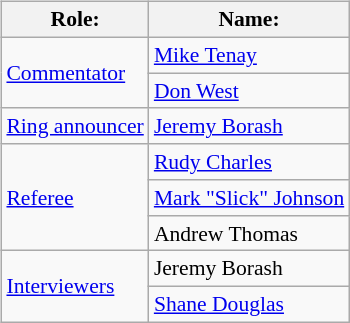<table class=wikitable style="font-size:90%; margin: 0.5em 0 0.5em 1em; float: right; clear: right;">
<tr>
<th>Role:</th>
<th>Name:</th>
</tr>
<tr>
<td rowspan=2><a href='#'>Commentator</a></td>
<td><a href='#'>Mike Tenay</a></td>
</tr>
<tr>
<td><a href='#'>Don West</a></td>
</tr>
<tr>
<td rowspan=1><a href='#'>Ring announcer</a></td>
<td><a href='#'>Jeremy Borash</a></td>
</tr>
<tr>
<td rowspan=3><a href='#'>Referee</a></td>
<td><a href='#'>Rudy Charles</a></td>
</tr>
<tr>
<td><a href='#'>Mark "Slick" Johnson</a></td>
</tr>
<tr>
<td>Andrew Thomas</td>
</tr>
<tr>
<td rowspan=2><a href='#'>Interviewers</a></td>
<td>Jeremy Borash</td>
</tr>
<tr>
<td><a href='#'>Shane Douglas</a></td>
</tr>
</table>
